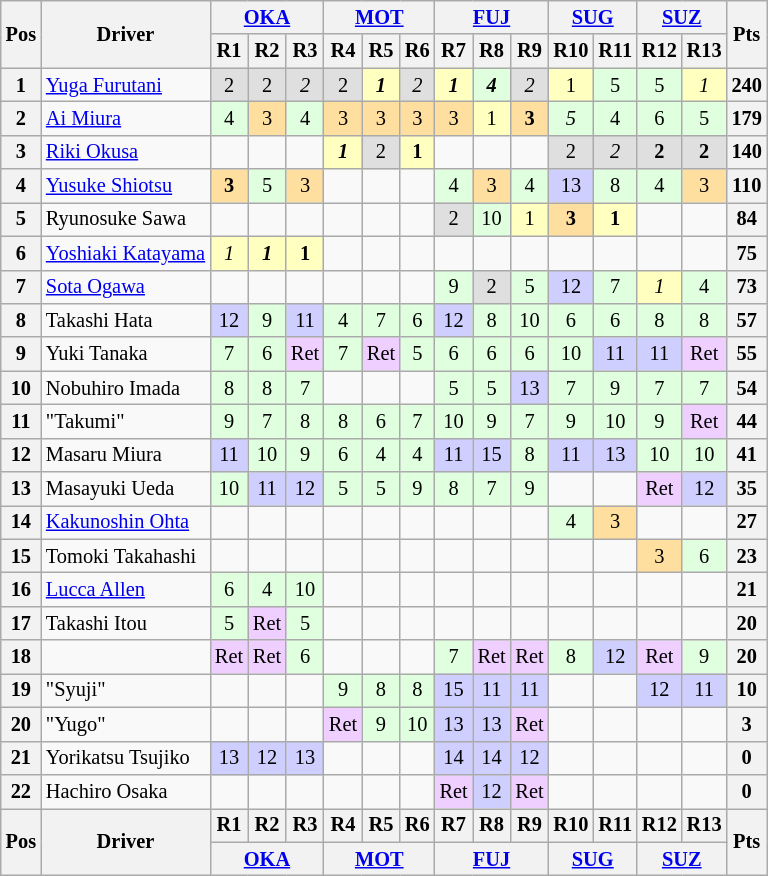<table class="wikitable" style="font-size: 85%; text-align: center;">
<tr>
<th rowspan="2" valign="middle">Pos</th>
<th rowspan="2" valign="middle">Driver</th>
<th colspan="3"><a href='#'>OKA</a></th>
<th colspan="3"><a href='#'>MOT</a></th>
<th colspan="3"><a href='#'>FUJ</a></th>
<th colspan="2"><a href='#'>SUG</a></th>
<th colspan="2"><a href='#'>SUZ</a></th>
<th rowspan="2" valign="middle">Pts</th>
</tr>
<tr>
<th>R1</th>
<th>R2</th>
<th>R3</th>
<th>R4</th>
<th>R5</th>
<th>R6</th>
<th>R7</th>
<th>R8</th>
<th>R9</th>
<th>R10</th>
<th>R11</th>
<th>R12</th>
<th>R13</th>
</tr>
<tr>
<th>1</th>
<td align="left"> <a href='#'>Yuga Furutani</a></td>
<td bgcolor="#DFDFDF">2</td>
<td bgcolor="#DFDFDF">2</td>
<td bgcolor="#DFDFDF"><em>2</em></td>
<td bgcolor="#DFDFDF">2</td>
<td bgcolor="#FFFFBF"><strong><em>1</em></strong></td>
<td bgcolor="#DFDFDF"><em>2</em></td>
<td bgcolor="#FFFFBF"><strong><em>1</em></strong></td>
<td bgcolor="#DFFFDF"><strong><em>4</em></strong></td>
<td bgcolor="#DFDFDF"><em>2</em></td>
<td bgcolor="#FFFFBF">1</td>
<td bgcolor="#DFFFDF">5</td>
<td bgcolor="#DFFFDF">5</td>
<td bgcolor="#FFFFBF"><em>1</em></td>
<th>240</th>
</tr>
<tr>
<th>2</th>
<td align="left"> <a href='#'>Ai Miura</a></td>
<td bgcolor="#DFFFDF">4</td>
<td bgcolor="#FFDF9F">3</td>
<td bgcolor="#DFFFDF">4</td>
<td bgcolor="#FFDF9F">3</td>
<td bgcolor="#FFDF9F">3</td>
<td bgcolor="#FFDF9F">3</td>
<td bgcolor="#FFDF9F">3</td>
<td bgcolor="#FFFFBF">1</td>
<td bgcolor="#FFDF9F"><strong>3</strong></td>
<td bgcolor="#DFFFDF"><em>5</em></td>
<td bgcolor="#DFFFDF">4</td>
<td bgcolor="#DFFFDF">6</td>
<td bgcolor="#DFFFDF">5</td>
<th>179</th>
</tr>
<tr>
<th>3</th>
<td align="left"> <a href='#'>Riki Okusa</a></td>
<td></td>
<td></td>
<td></td>
<td bgcolor="#FFFFBF"><strong><em>1</em></strong></td>
<td bgcolor="#DFDFDF">2</td>
<td bgcolor="#FFFFBF"><strong>1</strong></td>
<td></td>
<td></td>
<td></td>
<td bgcolor="#DFDFDF">2</td>
<td bgcolor="#DFDFDF"><em>2</em></td>
<td bgcolor="#DFDFDF"><strong>2</strong></td>
<td bgcolor="#DFDFDF"><strong>2</strong></td>
<th>140</th>
</tr>
<tr>
<th>4</th>
<td align="left"> <a href='#'>Yusuke Shiotsu</a></td>
<td bgcolor="#FFDF9F"><strong>3</strong></td>
<td bgcolor="#DFFFDF">5</td>
<td bgcolor="#FFDF9F">3</td>
<td></td>
<td></td>
<td></td>
<td bgcolor="#DFFFDF">4</td>
<td bgcolor="#FFDF9F">3</td>
<td bgcolor="#DFFFDF">4</td>
<td bgcolor="#CFCFFF">13</td>
<td bgcolor="#DFFFDF">8</td>
<td bgcolor="#DFFFDF">4</td>
<td bgcolor="#FFDF9F">3</td>
<th>110</th>
</tr>
<tr>
<th>5</th>
<td align="left"> Ryunosuke Sawa</td>
<td></td>
<td></td>
<td></td>
<td></td>
<td></td>
<td></td>
<td bgcolor="#DFDFDF">2</td>
<td bgcolor="#DFFFDF">10</td>
<td bgcolor="#FFFFBF">1</td>
<td bgcolor="#FFDF9F"><strong>3</strong></td>
<td bgcolor="#FFFFBF"><strong>1</strong></td>
<td></td>
<td></td>
<th>84</th>
</tr>
<tr>
<th>6</th>
<td align="left" nowrap> <a href='#'>Yoshiaki Katayama</a></td>
<td bgcolor="#FFFFBF"><em>1</em></td>
<td bgcolor="#FFFFBF"><strong><em>1</em></strong></td>
<td bgcolor="#FFFFBF"><strong>1</strong></td>
<td></td>
<td></td>
<td></td>
<td></td>
<td></td>
<td></td>
<td></td>
<td></td>
<td></td>
<td></td>
<th>75</th>
</tr>
<tr>
<th>7</th>
<td align="left"> <a href='#'>Sota Ogawa</a></td>
<td></td>
<td></td>
<td></td>
<td></td>
<td></td>
<td></td>
<td bgcolor="#DFFFDF">9</td>
<td bgcolor="#DFDFDF">2</td>
<td bgcolor="#DFFFDF">5</td>
<td bgcolor="#CFCFFF">12</td>
<td bgcolor="#DFFFDF">7</td>
<td bgcolor="#FFFFBF"><em>1</em></td>
<td bgcolor="#DFFFDF">4</td>
<th>73</th>
</tr>
<tr>
<th>8</th>
<td align="left"> Takashi Hata</td>
<td bgcolor="#CFCFFF">12</td>
<td bgcolor="#DFFFDF">9</td>
<td bgcolor="#CFCFFF">11</td>
<td bgcolor="#DFFFDF">4</td>
<td bgcolor="#DFFFDF">7</td>
<td bgcolor="#DFFFDF">6</td>
<td bgcolor="#CFCFFF">12</td>
<td bgcolor="#DFFFDF">8</td>
<td bgcolor="#DFFFDF">10</td>
<td bgcolor="#DFFFDF">6</td>
<td bgcolor="#DFFFDF">6</td>
<td bgcolor="#DFFFDF">8</td>
<td bgcolor="#DFFFDF">8</td>
<th>57</th>
</tr>
<tr>
<th>9</th>
<td align="left"> Yuki Tanaka</td>
<td bgcolor="#DFFFDF">7</td>
<td bgcolor="#DFFFDF">6</td>
<td bgcolor="#EFCFFF">Ret</td>
<td bgcolor="#DFFFDF">7</td>
<td bgcolor="#EFCFFF">Ret</td>
<td bgcolor="#DFFFDF">5</td>
<td bgcolor="#DFFFDF">6</td>
<td bgcolor="#DFFFDF">6</td>
<td bgcolor="#DFFFDF">6</td>
<td bgcolor="#DFFFDF">10</td>
<td bgcolor="#CFCFFF">11</td>
<td bgcolor="#CFCFFF">11</td>
<td bgcolor="#EFCFFF">Ret</td>
<th>55</th>
</tr>
<tr>
<th>10</th>
<td align="left"> Nobuhiro Imada</td>
<td bgcolor="#DFFFDF">8</td>
<td bgcolor="#DFFFDF">8</td>
<td bgcolor="#DFFFDF">7</td>
<td></td>
<td></td>
<td></td>
<td bgcolor="#DFFFDF">5</td>
<td bgcolor="#DFFFDF">5</td>
<td bgcolor="#CFCFFF">13</td>
<td bgcolor="#DFFFDF">7</td>
<td bgcolor="#DFFFDF">9</td>
<td bgcolor="#DFFFDF">7</td>
<td bgcolor="#DFFFDF">7</td>
<th>54</th>
</tr>
<tr>
<th>11</th>
<td align="left"> "Takumi"</td>
<td bgcolor="#DFFFDF">9</td>
<td bgcolor="#DFFFDF">7</td>
<td bgcolor="#DFFFDF">8</td>
<td bgcolor="#DFFFDF">8</td>
<td bgcolor="#DFFFDF">6</td>
<td bgcolor="#DFFFDF">7</td>
<td bgcolor="#DFFFDF">10</td>
<td bgcolor="#DFFFDF">9</td>
<td bgcolor="#DFFFDF">7</td>
<td bgcolor="#DFFFDF">9</td>
<td bgcolor="#DFFFDF">10</td>
<td bgcolor="#DFFFDF">9</td>
<td bgcolor="#EFCFFF">Ret</td>
<th>44</th>
</tr>
<tr>
<th>12</th>
<td align="left"> Masaru Miura</td>
<td bgcolor="#CFCFFF">11</td>
<td bgcolor="#DFFFDF">10</td>
<td bgcolor="#DFFFDF">9</td>
<td bgcolor="#DFFFDF">6</td>
<td bgcolor="#DFFFDF">4</td>
<td bgcolor="#DFFFDF">4</td>
<td bgcolor="#CFCFFF">11</td>
<td bgcolor="#CFCFFF">15</td>
<td bgcolor="#DFFFDF">8</td>
<td bgcolor="#CFCFFF">11</td>
<td bgcolor="#CFCFFF">13</td>
<td bgcolor="#DFFFDF">10</td>
<td bgcolor="#DFFFDF">10</td>
<th>41</th>
</tr>
<tr>
<th>13</th>
<td align="left"> Masayuki Ueda</td>
<td bgcolor="#DFFFDF">10</td>
<td bgcolor="#CFCFFF">11</td>
<td bgcolor="#CFCFFF">12</td>
<td bgcolor="#DFFFDF">5</td>
<td bgcolor="#DFFFDF">5</td>
<td bgcolor="#DFFFDF">9</td>
<td bgcolor="#DFFFDF">8</td>
<td bgcolor="#DFFFDF">7</td>
<td bgcolor="#DFFFDF">9</td>
<td></td>
<td></td>
<td bgcolor="#EFCFFF">Ret</td>
<td bgcolor="#CFCFFF">12</td>
<th>35</th>
</tr>
<tr>
<th>14</th>
<td align="left"> <a href='#'>Kakunoshin Ohta</a></td>
<td></td>
<td></td>
<td></td>
<td></td>
<td></td>
<td></td>
<td></td>
<td></td>
<td></td>
<td bgcolor="#DFFFDF">4</td>
<td bgcolor="#FFDF9F">3</td>
<td></td>
<td></td>
<th>27</th>
</tr>
<tr>
<th>15</th>
<td align="left"> Tomoki Takahashi</td>
<td></td>
<td></td>
<td></td>
<td></td>
<td></td>
<td></td>
<td></td>
<td></td>
<td></td>
<td></td>
<td></td>
<td bgcolor="#FFDF9F">3</td>
<td bgcolor="#DFFFDF">6</td>
<th>23</th>
</tr>
<tr>
<th>16</th>
<td align="left"> <a href='#'>Lucca Allen</a></td>
<td bgcolor="#DFFFDF">6</td>
<td bgcolor="#DFFFDF">4</td>
<td bgcolor="#DFFFDF">10</td>
<td></td>
<td></td>
<td></td>
<td></td>
<td></td>
<td></td>
<td></td>
<td></td>
<td></td>
<td></td>
<th>21</th>
</tr>
<tr>
<th>17</th>
<td align="left"> Takashi Itou</td>
<td bgcolor="#DFFFDF">5</td>
<td bgcolor="#EFCFFF">Ret</td>
<td bgcolor="#DFFFDF">5</td>
<td></td>
<td></td>
<td></td>
<td></td>
<td></td>
<td></td>
<td></td>
<td></td>
<td></td>
<td></td>
<th>20</th>
</tr>
<tr>
<th>18</th>
<td align="left"> </td>
<td bgcolor="#EFCFFF">Ret</td>
<td bgcolor="#EFCFFF">Ret</td>
<td bgcolor="#DFFFDF">6</td>
<td></td>
<td></td>
<td></td>
<td bgcolor="#DFFFDF">7</td>
<td bgcolor="#EFCFFF">Ret</td>
<td bgcolor="#EFCFFF">Ret</td>
<td bgcolor="#DFFFDF">8</td>
<td bgcolor="#CFCFFF">12</td>
<td bgcolor="#EFCFFF">Ret</td>
<td bgcolor="#DFFFDF">9</td>
<th>20</th>
</tr>
<tr>
<th>19</th>
<td align="left"> "Syuji"</td>
<td></td>
<td></td>
<td></td>
<td bgcolor="#DFFFDF">9</td>
<td bgcolor="#DFFFDF">8</td>
<td bgcolor="#DFFFDF">8</td>
<td bgcolor="#CFCFFF">15</td>
<td bgcolor="#CFCFFF">11</td>
<td bgcolor="#CFCFFF">11</td>
<td></td>
<td></td>
<td bgcolor="#CFCFFF">12</td>
<td bgcolor="#CFCFFF">11</td>
<th>10</th>
</tr>
<tr>
<th>20</th>
<td align="left"> "Yugo"</td>
<td></td>
<td></td>
<td></td>
<td bgcolor="#EFCFFF">Ret</td>
<td bgcolor="#DFFFDF">9</td>
<td bgcolor="#DFFFDF">10</td>
<td bgcolor="#CFCFFF">13</td>
<td bgcolor="#CFCFFF">13</td>
<td bgcolor="#EFCFFF">Ret</td>
<td></td>
<td></td>
<td></td>
<td></td>
<th>3</th>
</tr>
<tr>
<th>21</th>
<td align="left"> Yorikatsu Tsujiko</td>
<td bgcolor="#CFCFFF">13</td>
<td bgcolor="#CFCFFF">12</td>
<td bgcolor="#CFCFFF">13</td>
<td></td>
<td></td>
<td></td>
<td bgcolor="#CFCFFF">14</td>
<td bgcolor="#CFCFFF">14</td>
<td bgcolor="#CFCFFF">12</td>
<td></td>
<td></td>
<td></td>
<td></td>
<th>0</th>
</tr>
<tr>
<th>22</th>
<td align="left"> Hachiro Osaka</td>
<td></td>
<td></td>
<td></td>
<td></td>
<td></td>
<td></td>
<td bgcolor="#EFCFFF">Ret</td>
<td bgcolor="#CFCFFF">12</td>
<td bgcolor="#EFCFFF">Ret</td>
<td></td>
<td></td>
<td></td>
<td></td>
<th>0</th>
</tr>
<tr>
<th rowspan="2">Pos</th>
<th rowspan="2">Driver</th>
<th>R1</th>
<th>R2</th>
<th>R3</th>
<th>R4</th>
<th>R5</th>
<th>R6</th>
<th>R7</th>
<th>R8</th>
<th>R9</th>
<th>R10</th>
<th>R11</th>
<th>R12</th>
<th>R13</th>
<th rowspan="2">Pts</th>
</tr>
<tr>
<th colspan="3"><a href='#'>OKA</a></th>
<th colspan="3"><a href='#'>MOT</a></th>
<th colspan="3"><a href='#'>FUJ</a></th>
<th colspan="2"><a href='#'>SUG</a></th>
<th colspan="2"><a href='#'>SUZ</a></th>
</tr>
</table>
